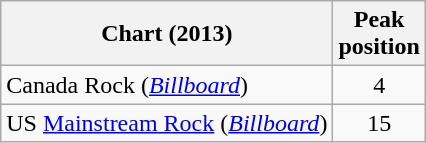<table class="wikitable sortable">
<tr>
<th>Chart (2013)</th>
<th>Peak<br>position</th>
</tr>
<tr>
<td>Canada Rock (<em><a href='#'>Billboard</a></em>)</td>
<td style="text-align:center;">4</td>
</tr>
<tr>
<td>US <a href='#'>Mainstream Rock</a> (<em><a href='#'>Billboard</a></em>)</td>
<td style="text-align:center;">15</td>
</tr>
</table>
